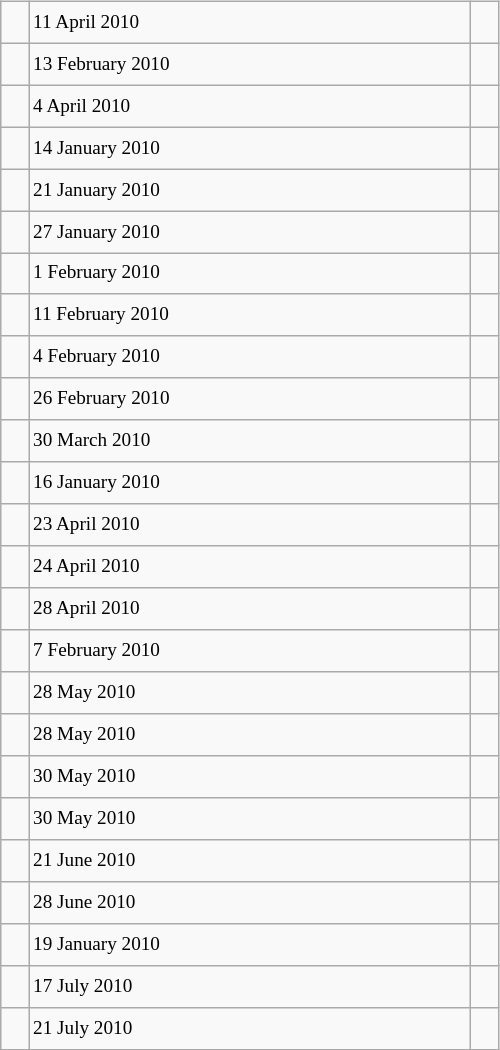<table class="wikitable" style="font-size: 80%; float: left; width: 26em; margin-right: 1em; height: 700px">
<tr>
<td></td>
<td>11 April 2010</td>
<td></td>
</tr>
<tr>
<td></td>
<td>13 February 2010</td>
<td></td>
</tr>
<tr>
<td></td>
<td>4 April 2010</td>
<td></td>
</tr>
<tr>
<td></td>
<td>14 January 2010</td>
<td></td>
</tr>
<tr>
<td></td>
<td>21 January 2010</td>
<td></td>
</tr>
<tr>
<td></td>
<td>27 January 2010</td>
<td></td>
</tr>
<tr>
<td></td>
<td>1 February 2010</td>
<td></td>
</tr>
<tr>
<td></td>
<td>11 February 2010</td>
<td></td>
</tr>
<tr>
<td></td>
<td>4 February 2010</td>
<td></td>
</tr>
<tr>
<td></td>
<td>26 February 2010</td>
<td></td>
</tr>
<tr>
<td></td>
<td>30 March 2010</td>
<td></td>
</tr>
<tr>
<td></td>
<td>16 January 2010</td>
<td></td>
</tr>
<tr>
<td></td>
<td>23 April 2010</td>
<td></td>
</tr>
<tr>
<td></td>
<td>24 April 2010</td>
<td></td>
</tr>
<tr>
<td></td>
<td>28 April 2010</td>
<td></td>
</tr>
<tr>
<td></td>
<td>7 February 2010</td>
<td></td>
</tr>
<tr>
<td></td>
<td>28 May 2010</td>
<td></td>
</tr>
<tr>
<td></td>
<td>28 May 2010</td>
<td></td>
</tr>
<tr>
<td></td>
<td>30 May 2010</td>
<td></td>
</tr>
<tr>
<td></td>
<td>30 May 2010</td>
<td></td>
</tr>
<tr>
<td></td>
<td>21 June 2010</td>
<td></td>
</tr>
<tr>
<td></td>
<td>28 June 2010</td>
<td></td>
</tr>
<tr>
<td></td>
<td>19 January 2010</td>
<td></td>
</tr>
<tr>
<td></td>
<td>17 July 2010</td>
<td></td>
</tr>
<tr>
<td></td>
<td>21 July 2010</td>
<td></td>
</tr>
</table>
